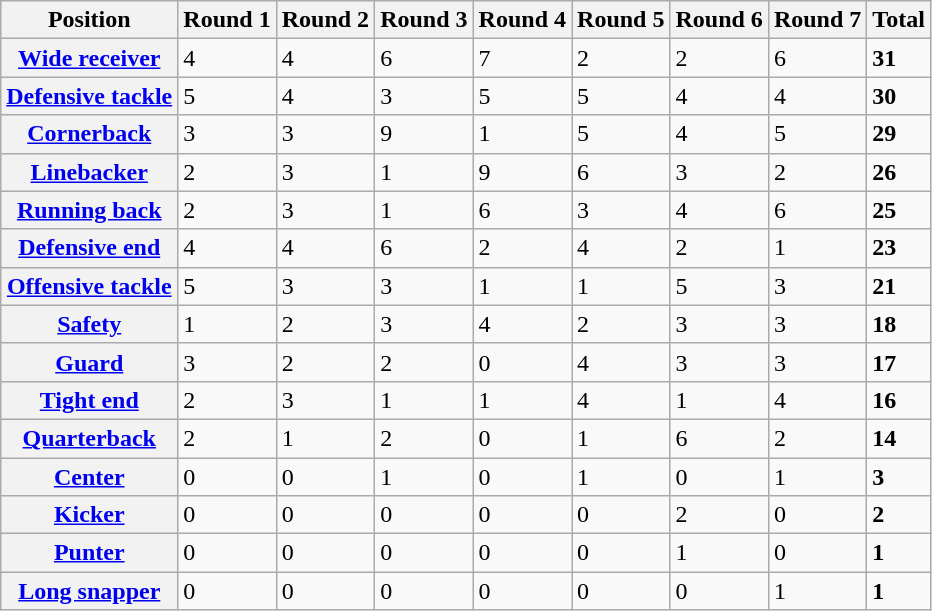<table class="wikitable sortable">
<tr>
<th>Position</th>
<th>Round 1</th>
<th>Round 2</th>
<th>Round 3</th>
<th>Round 4</th>
<th>Round 5</th>
<th>Round 6</th>
<th>Round 7</th>
<th>Total</th>
</tr>
<tr>
<th><a href='#'>Wide receiver</a></th>
<td>4</td>
<td>4</td>
<td>6</td>
<td>7</td>
<td>2</td>
<td>2</td>
<td>6</td>
<td><strong>31</strong></td>
</tr>
<tr>
<th><a href='#'>Defensive tackle</a></th>
<td>5</td>
<td>4</td>
<td>3</td>
<td>5</td>
<td>5</td>
<td>4</td>
<td>4</td>
<td><strong>30</strong></td>
</tr>
<tr>
<th><a href='#'>Cornerback</a></th>
<td>3</td>
<td>3</td>
<td>9</td>
<td>1</td>
<td>5</td>
<td>4</td>
<td>5</td>
<td><strong>29</strong></td>
</tr>
<tr>
<th><a href='#'>Linebacker</a></th>
<td>2</td>
<td>3</td>
<td>1</td>
<td>9</td>
<td>6</td>
<td>3</td>
<td>2</td>
<td><strong>26</strong></td>
</tr>
<tr>
<th><a href='#'>Running back</a></th>
<td>2</td>
<td>3</td>
<td>1</td>
<td>6</td>
<td>3</td>
<td>4</td>
<td>6</td>
<td><strong>25</strong></td>
</tr>
<tr>
<th><a href='#'>Defensive end</a></th>
<td>4</td>
<td>4</td>
<td>6</td>
<td>2</td>
<td>4</td>
<td>2</td>
<td>1</td>
<td><strong>23</strong></td>
</tr>
<tr>
<th><a href='#'>Offensive tackle</a></th>
<td>5</td>
<td>3</td>
<td>3</td>
<td>1</td>
<td>1</td>
<td>5</td>
<td>3</td>
<td><strong>21</strong></td>
</tr>
<tr>
<th><a href='#'>Safety</a></th>
<td>1</td>
<td>2</td>
<td>3</td>
<td>4</td>
<td>2</td>
<td>3</td>
<td>3</td>
<td><strong>18</strong></td>
</tr>
<tr>
<th><a href='#'>Guard</a></th>
<td>3</td>
<td>2</td>
<td>2</td>
<td>0</td>
<td>4</td>
<td>3</td>
<td>3</td>
<td><strong>17</strong></td>
</tr>
<tr>
<th><a href='#'>Tight end</a></th>
<td>2</td>
<td>3</td>
<td>1</td>
<td>1</td>
<td>4</td>
<td>1</td>
<td>4</td>
<td><strong>16</strong></td>
</tr>
<tr>
<th><a href='#'>Quarterback</a></th>
<td>2</td>
<td>1</td>
<td>2</td>
<td>0</td>
<td>1</td>
<td>6</td>
<td>2</td>
<td><strong>14</strong></td>
</tr>
<tr>
<th><a href='#'>Center</a></th>
<td>0</td>
<td>0</td>
<td>1</td>
<td>0</td>
<td>1</td>
<td>0</td>
<td>1</td>
<td><strong>3</strong></td>
</tr>
<tr>
<th><a href='#'>Kicker</a></th>
<td>0</td>
<td>0</td>
<td>0</td>
<td>0</td>
<td>0</td>
<td>2</td>
<td>0</td>
<td><strong>2</strong></td>
</tr>
<tr>
<th><a href='#'>Punter</a></th>
<td>0</td>
<td>0</td>
<td>0</td>
<td>0</td>
<td>0</td>
<td>1</td>
<td>0</td>
<td><strong>1</strong></td>
</tr>
<tr>
<th><a href='#'>Long snapper</a></th>
<td>0</td>
<td>0</td>
<td>0</td>
<td>0</td>
<td>0</td>
<td>0</td>
<td>1</td>
<td><strong>1</strong></td>
</tr>
</table>
